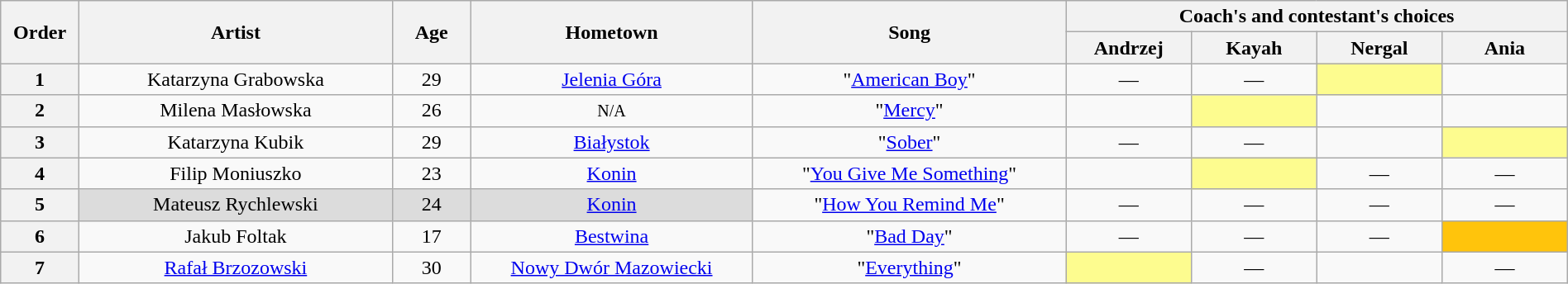<table class="wikitable" style="text-align:center; width:100%;">
<tr>
<th scope="col" rowspan="2" style="width:05%;">Order</th>
<th scope="col" rowspan="2" style="width:20%;">Artist</th>
<th scope="col" rowspan="2" style="width:05%;">Age</th>
<th scope="col" rowspan="2" style="width:18%;">Hometown</th>
<th scope="col" rowspan="2" style="width:20%;">Song</th>
<th scope="col" colspan="4" style="width:32%;">Coach's and contestant's choices</th>
</tr>
<tr>
<th style="width:08%;">Andrzej</th>
<th style="width:08%;">Kayah</th>
<th style="width:08%;">Nergal</th>
<th style="width:08%;">Ania</th>
</tr>
<tr>
<th>1</th>
<td>Katarzyna Grabowska</td>
<td>29</td>
<td><a href='#'>Jelenia Góra</a></td>
<td>"<a href='#'>American Boy</a>"</td>
<td>—</td>
<td>—</td>
<td style="background:#fdfc8f;"><strong></strong></td>
<td><strong></strong></td>
</tr>
<tr>
<th>2</th>
<td>Milena Masłowska</td>
<td>26</td>
<td><small>N/A</small></td>
<td>"<a href='#'>Mercy</a>"</td>
<td><strong></strong></td>
<td style="background:#fdfc8f;"><strong></strong></td>
<td><strong></strong></td>
<td><strong></strong></td>
</tr>
<tr>
<th>3</th>
<td>Katarzyna Kubik</td>
<td>29</td>
<td><a href='#'>Białystok</a></td>
<td>"<a href='#'>Sober</a>"</td>
<td>—</td>
<td>—</td>
<td><strong></strong></td>
<td style="background:#fdfc8f;"><strong></strong></td>
</tr>
<tr>
<th>4</th>
<td>Filip Moniuszko</td>
<td>23</td>
<td><a href='#'>Konin</a></td>
<td>"<a href='#'>You Give Me Something</a>"</td>
<td><strong></strong></td>
<td style="background:#fdfc8f;"><strong></strong></td>
<td>—</td>
<td>—</td>
</tr>
<tr>
<th>5</th>
<td style="background:#DCDCDC;">Mateusz Rychlewski</td>
<td style="background:#DCDCDC;">24</td>
<td style="background:#DCDCDC;"><a href='#'>Konin</a></td>
<td>"<a href='#'>How You Remind Me</a>"</td>
<td>—</td>
<td>—</td>
<td>—</td>
<td>—</td>
</tr>
<tr>
<th>6</th>
<td>Jakub Foltak</td>
<td>17</td>
<td><a href='#'>Bestwina</a></td>
<td>"<a href='#'>Bad Day</a>"</td>
<td>—</td>
<td>—</td>
<td>—</td>
<td style="background:#ffc40c;"><strong></strong></td>
</tr>
<tr>
<th>7</th>
<td><a href='#'>Rafał Brzozowski</a></td>
<td>30</td>
<td><a href='#'>Nowy Dwór Mazowiecki</a></td>
<td>"<a href='#'>Everything</a>"</td>
<td style="background:#fdfc8f;"><strong></strong></td>
<td>—</td>
<td><strong></strong></td>
<td>—</td>
</tr>
</table>
